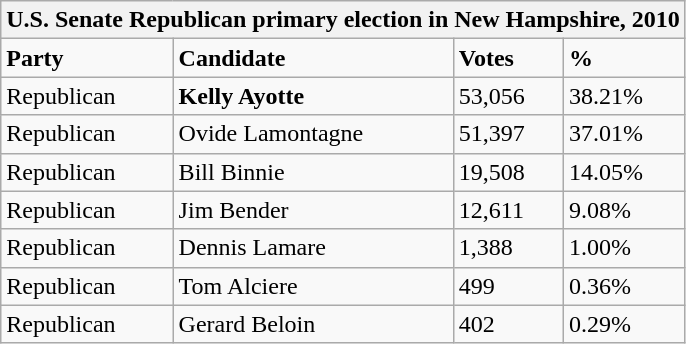<table class="wikitable">
<tr>
<th colspan="4">U.S. Senate Republican primary election in New Hampshire, 2010</th>
</tr>
<tr>
<td><strong>Party</strong></td>
<td><strong>Candidate</strong></td>
<td><strong>Votes</strong></td>
<td><strong>%</strong></td>
</tr>
<tr>
<td>Republican</td>
<td><strong>Kelly Ayotte</strong></td>
<td>53,056</td>
<td>38.21%</td>
</tr>
<tr>
<td>Republican</td>
<td>Ovide Lamontagne</td>
<td>51,397</td>
<td>37.01%</td>
</tr>
<tr>
<td>Republican</td>
<td>Bill Binnie</td>
<td>19,508</td>
<td>14.05%</td>
</tr>
<tr>
<td>Republican</td>
<td>Jim Bender</td>
<td>12,611</td>
<td>9.08%</td>
</tr>
<tr>
<td>Republican</td>
<td>Dennis Lamare</td>
<td>1,388</td>
<td>1.00%</td>
</tr>
<tr>
<td>Republican</td>
<td>Tom Alciere</td>
<td>499</td>
<td>0.36%</td>
</tr>
<tr>
<td>Republican</td>
<td>Gerard Beloin</td>
<td>402</td>
<td>0.29%</td>
</tr>
</table>
